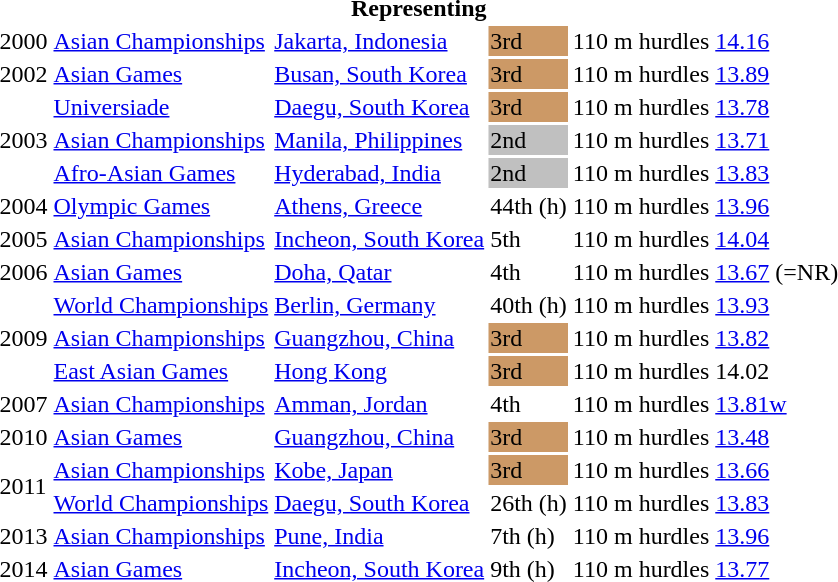<table>
<tr>
<th colspan="6">Representing </th>
</tr>
<tr>
<td>2000</td>
<td><a href='#'>Asian Championships</a></td>
<td><a href='#'>Jakarta, Indonesia</a></td>
<td bgcolor="cc9966">3rd</td>
<td>110 m hurdles</td>
<td><a href='#'>14.16</a></td>
</tr>
<tr>
<td>2002</td>
<td><a href='#'>Asian Games</a></td>
<td><a href='#'>Busan, South Korea</a></td>
<td bgcolor="cc9966">3rd</td>
<td>110 m hurdles</td>
<td><a href='#'>13.89</a></td>
</tr>
<tr>
<td rowspan=3>2003</td>
<td><a href='#'>Universiade</a></td>
<td><a href='#'>Daegu, South Korea</a></td>
<td bgcolor="cc9966">3rd</td>
<td>110 m hurdles</td>
<td><a href='#'>13.78</a></td>
</tr>
<tr>
<td><a href='#'>Asian Championships</a></td>
<td><a href='#'>Manila, Philippines</a></td>
<td bgcolor="silver">2nd</td>
<td>110 m hurdles</td>
<td><a href='#'>13.71</a></td>
</tr>
<tr>
<td><a href='#'>Afro-Asian Games</a></td>
<td><a href='#'>Hyderabad, India</a></td>
<td bgcolor="silver">2nd</td>
<td>110 m hurdles</td>
<td><a href='#'>13.83</a></td>
</tr>
<tr>
<td>2004</td>
<td><a href='#'>Olympic Games</a></td>
<td><a href='#'>Athens, Greece</a></td>
<td>44th (h)</td>
<td>110 m hurdles</td>
<td><a href='#'>13.96</a></td>
</tr>
<tr>
<td>2005</td>
<td><a href='#'>Asian Championships</a></td>
<td><a href='#'>Incheon, South Korea</a></td>
<td>5th</td>
<td>110 m hurdles</td>
<td><a href='#'>14.04</a></td>
</tr>
<tr>
<td>2006</td>
<td><a href='#'>Asian Games</a></td>
<td><a href='#'>Doha, Qatar</a></td>
<td>4th</td>
<td>110 m hurdles</td>
<td><a href='#'>13.67</a> (=NR)</td>
</tr>
<tr>
<td rowspan=3>2009</td>
<td><a href='#'>World Championships</a></td>
<td><a href='#'>Berlin, Germany</a></td>
<td>40th (h)</td>
<td>110 m hurdles</td>
<td><a href='#'>13.93</a></td>
</tr>
<tr>
<td><a href='#'>Asian Championships</a></td>
<td><a href='#'>Guangzhou, China</a></td>
<td bgcolor="cc9966">3rd</td>
<td>110 m hurdles</td>
<td><a href='#'>13.82</a></td>
</tr>
<tr>
<td><a href='#'>East Asian Games</a></td>
<td><a href='#'>Hong Kong</a></td>
<td bgcolor="cc9966">3rd</td>
<td>110 m hurdles</td>
<td>14.02</td>
</tr>
<tr>
<td>2007</td>
<td><a href='#'>Asian Championships</a></td>
<td><a href='#'>Amman, Jordan</a></td>
<td>4th</td>
<td>110 m hurdles</td>
<td><a href='#'>13.81w</a></td>
</tr>
<tr>
<td>2010</td>
<td><a href='#'>Asian Games</a></td>
<td><a href='#'>Guangzhou, China</a></td>
<td bgcolor="cc9966">3rd</td>
<td>110 m hurdles</td>
<td><a href='#'>13.48</a></td>
</tr>
<tr>
<td rowspan=2>2011</td>
<td><a href='#'>Asian Championships</a></td>
<td><a href='#'>Kobe, Japan</a></td>
<td bgcolor="cc9966">3rd</td>
<td>110 m hurdles</td>
<td><a href='#'>13.66</a></td>
</tr>
<tr>
<td><a href='#'>World Championships</a></td>
<td><a href='#'>Daegu, South Korea</a></td>
<td>26th (h)</td>
<td>110 m hurdles</td>
<td><a href='#'>13.83</a></td>
</tr>
<tr>
<td>2013</td>
<td><a href='#'>Asian Championships</a></td>
<td><a href='#'>Pune, India</a></td>
<td>7th (h)</td>
<td>110 m hurdles</td>
<td><a href='#'>13.96</a></td>
</tr>
<tr>
<td>2014</td>
<td><a href='#'>Asian Games</a></td>
<td><a href='#'>Incheon, South Korea</a></td>
<td>9th (h)</td>
<td>110 m hurdles</td>
<td><a href='#'>13.77</a></td>
</tr>
</table>
